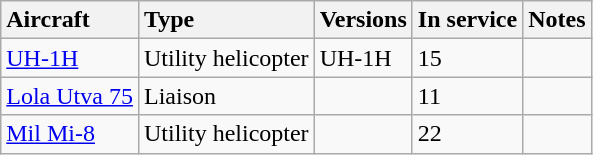<table class="wikitable">
<tr>
<th style="text-align: left;">Aircraft</th>
<th style="text-align: left;">Type</th>
<th style="text-align: left;">Versions</th>
<th style="text-align: left;">In service</th>
<th style="text-align: left;">Notes</th>
</tr>
<tr>
<td><a href='#'>UH-1H</a></td>
<td>Utility helicopter</td>
<td>UH-1H</td>
<td>15</td>
<td></td>
</tr>
<tr>
<td><a href='#'>Lola Utva 75</a></td>
<td>Liaison</td>
<td></td>
<td>11</td>
<td></td>
</tr>
<tr>
<td><a href='#'>Mil Mi-8</a></td>
<td>Utility helicopter</td>
<td></td>
<td>22</td>
<td></td>
</tr>
</table>
